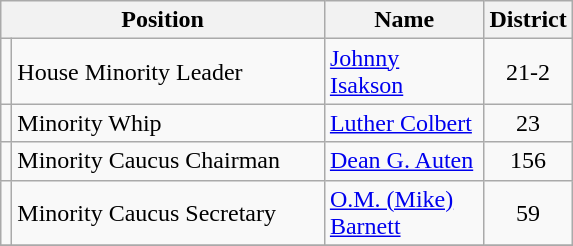<table class="wikitable">
<tr>
<th colspan=2 align=center>Position</th>
<th width="099" align=center>Name</th>
<th align=center>District</th>
</tr>
<tr>
<td></td>
<td width="201">House Minority Leader</td>
<td><a href='#'>Johnny Isakson</a></td>
<td align=center>21-2</td>
</tr>
<tr>
<td></td>
<td>Minority Whip</td>
<td><a href='#'>Luther Colbert</a></td>
<td align=center>23</td>
</tr>
<tr>
<td></td>
<td>Minority Caucus Chairman</td>
<td><a href='#'>Dean G. Auten</a></td>
<td align=center>156</td>
</tr>
<tr>
<td></td>
<td>Minority Caucus Secretary</td>
<td><a href='#'>O.M. (Mike) Barnett</a></td>
<td align=center>59</td>
</tr>
<tr>
</tr>
</table>
